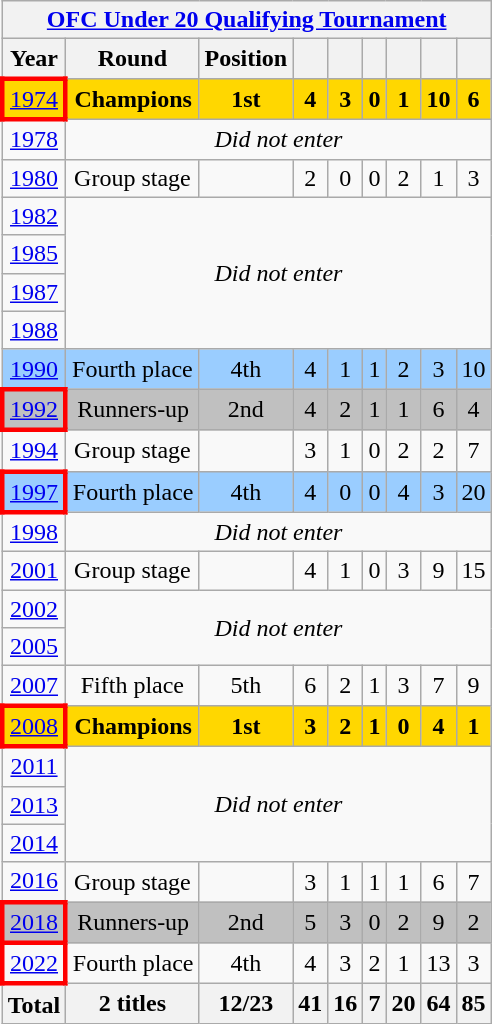<table class="wikitable" style="text-align: center;">
<tr>
<th colspan=10><a href='#'>OFC Under 20 Qualifying Tournament</a></th>
</tr>
<tr>
<th>Year</th>
<th>Round</th>
<th>Position</th>
<th></th>
<th></th>
<th></th>
<th></th>
<th></th>
<th></th>
</tr>
<tr style="background:gold">
<td style="border: 3px solid red"> <a href='#'>1974</a></td>
<td><strong>Champions</strong></td>
<td><strong>1st</strong></td>
<td><strong>4</strong></td>
<td><strong>3</strong></td>
<td><strong>0</strong></td>
<td><strong>1</strong></td>
<td><strong>10</strong></td>
<td><strong>6</strong></td>
</tr>
<tr>
<td> <a href='#'>1978</a></td>
<td colspan=8><em>Did not enter</em></td>
</tr>
<tr>
<td> <a href='#'>1980</a></td>
<td>Group stage</td>
<td></td>
<td>2</td>
<td>0</td>
<td>0</td>
<td>2</td>
<td>1</td>
<td>3</td>
</tr>
<tr>
<td> <a href='#'>1982</a></td>
<td colspan=8 rowspan=4><em>Did not enter</em></td>
</tr>
<tr>
<td> <a href='#'>1985</a></td>
</tr>
<tr>
<td> <a href='#'>1987</a></td>
</tr>
<tr>
<td> <a href='#'>1988</a></td>
</tr>
<tr style="background:#9acdff">
<td> <a href='#'>1990</a></td>
<td>Fourth place</td>
<td>4th</td>
<td>4</td>
<td>1</td>
<td>1</td>
<td>2</td>
<td>3</td>
<td>10</td>
</tr>
<tr style="background:silver;">
<td style="border: 3px solid red"> <a href='#'>1992</a></td>
<td>Runners-up</td>
<td>2nd</td>
<td>4</td>
<td>2</td>
<td>1</td>
<td>1</td>
<td>6</td>
<td>4</td>
</tr>
<tr>
<td> <a href='#'>1994</a></td>
<td>Group stage</td>
<td></td>
<td>3</td>
<td>1</td>
<td>0</td>
<td>2</td>
<td>2</td>
<td>7</td>
</tr>
<tr style="background:#9acdff">
<td style="border: 3px solid red"> <a href='#'>1997</a></td>
<td>Fourth place</td>
<td>4th</td>
<td>4</td>
<td>0</td>
<td>0</td>
<td>4</td>
<td>3</td>
<td>20</td>
</tr>
<tr>
<td> <a href='#'>1998</a></td>
<td colspan=8><em>Did not enter</em></td>
</tr>
<tr>
<td>  <a href='#'>2001</a></td>
<td>Group stage</td>
<td></td>
<td>4</td>
<td>1</td>
<td>0</td>
<td>3</td>
<td>9</td>
<td>15</td>
</tr>
<tr>
<td>  <a href='#'>2002</a></td>
<td colspan=8 rowspan=2><em>Did not enter</em></td>
</tr>
<tr>
<td> <a href='#'>2005</a></td>
</tr>
<tr>
<td> <a href='#'>2007</a></td>
<td>Fifth place</td>
<td>5th</td>
<td>6</td>
<td>2</td>
<td>1</td>
<td>3</td>
<td>7</td>
<td>9</td>
</tr>
<tr style="background:gold">
<td style="border: 3px solid red"> <a href='#'>2008</a></td>
<td><strong>Champions</strong></td>
<td><strong>1st</strong></td>
<td><strong>3</strong></td>
<td><strong>2</strong></td>
<td><strong>1</strong></td>
<td><strong>0</strong></td>
<td><strong>4</strong></td>
<td><strong>1</strong></td>
</tr>
<tr>
<td> <a href='#'>2011</a></td>
<td colspan=8 rowspan=3><em>Did not enter</em></td>
</tr>
<tr>
<td> <a href='#'>2013</a></td>
</tr>
<tr>
<td> <a href='#'>2014</a></td>
</tr>
<tr>
<td>  <a href='#'>2016</a></td>
<td>Group stage</td>
<td></td>
<td>3</td>
<td>1</td>
<td>1</td>
<td>1</td>
<td>6</td>
<td>7</td>
</tr>
<tr style="background:silver;">
<td style="border: 3px solid red">  <a href='#'>2018</a></td>
<td>Runners-up</td>
<td>2nd</td>
<td>5</td>
<td>3</td>
<td>0</td>
<td>2</td>
<td>9</td>
<td>2</td>
</tr>
<tr -style="background:#9acdff">
<td style="border: 3px solid red"> <a href='#'>2022</a></td>
<td>Fourth place</td>
<td>4th</td>
<td>4</td>
<td>3</td>
<td>2</td>
<td>1</td>
<td>13</td>
<td>3</td>
</tr>
<tr>
<th><strong>Total</strong></th>
<th>2 titles</th>
<th><strong>12/23</strong></th>
<th><strong>41</strong></th>
<th><strong>16</strong></th>
<th><strong>7</strong></th>
<th><strong>20</strong></th>
<th><strong>64</strong></th>
<th><strong>85</strong></th>
</tr>
</table>
